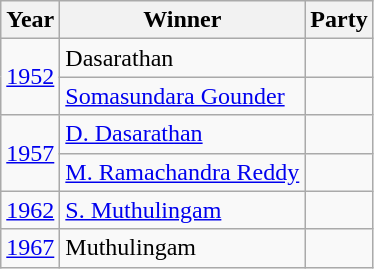<table class="wikitable sortable">
<tr>
<th>Year</th>
<th>Winner</th>
<th colspan="2">Party</th>
</tr>
<tr>
<td rowspan=2><a href='#'>1952</a></td>
<td>Dasarathan</td>
<td></td>
</tr>
<tr>
<td><a href='#'>Somasundara Gounder</a></td>
<td></td>
</tr>
<tr>
<td rowspan=2><a href='#'>1957</a></td>
<td><a href='#'>D. Dasarathan</a></td>
<td></td>
</tr>
<tr>
<td><a href='#'>M. Ramachandra Reddy</a></td>
</tr>
<tr>
<td><a href='#'>1962</a></td>
<td><a href='#'>S. Muthulingam</a></td>
<td></td>
</tr>
<tr>
<td><a href='#'>1967</a></td>
<td>Muthulingam</td>
<td></td>
</tr>
</table>
